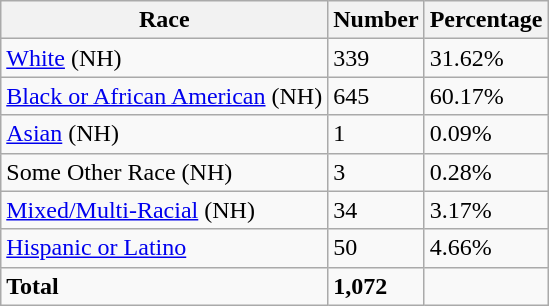<table class="wikitable">
<tr>
<th>Race</th>
<th>Number</th>
<th>Percentage</th>
</tr>
<tr>
<td><a href='#'>White</a> (NH)</td>
<td>339</td>
<td>31.62%</td>
</tr>
<tr>
<td><a href='#'>Black or African American</a> (NH)</td>
<td>645</td>
<td>60.17%</td>
</tr>
<tr>
<td><a href='#'>Asian</a> (NH)</td>
<td>1</td>
<td>0.09%</td>
</tr>
<tr>
<td>Some Other Race (NH)</td>
<td>3</td>
<td>0.28%</td>
</tr>
<tr>
<td><a href='#'>Mixed/Multi-Racial</a> (NH)</td>
<td>34</td>
<td>3.17%</td>
</tr>
<tr>
<td><a href='#'>Hispanic or Latino</a></td>
<td>50</td>
<td>4.66%</td>
</tr>
<tr>
<td><strong>Total</strong></td>
<td><strong>1,072</strong></td>
<td></td>
</tr>
</table>
